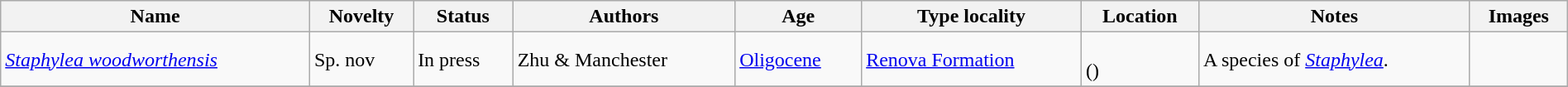<table class="wikitable sortable" align="center" width="100%">
<tr>
<th>Name</th>
<th>Novelty</th>
<th>Status</th>
<th>Authors</th>
<th>Age</th>
<th>Type locality</th>
<th>Location</th>
<th>Notes</th>
<th>Images</th>
</tr>
<tr>
<td><em><a href='#'>Staphylea woodworthensis</a></em></td>
<td>Sp. nov</td>
<td>In press</td>
<td>Zhu & Manchester</td>
<td><a href='#'>Oligocene</a></td>
<td><a href='#'>Renova Formation</a></td>
<td><br>()</td>
<td>A species of <em><a href='#'>Staphylea</a></em>.</td>
<td></td>
</tr>
<tr>
</tr>
</table>
